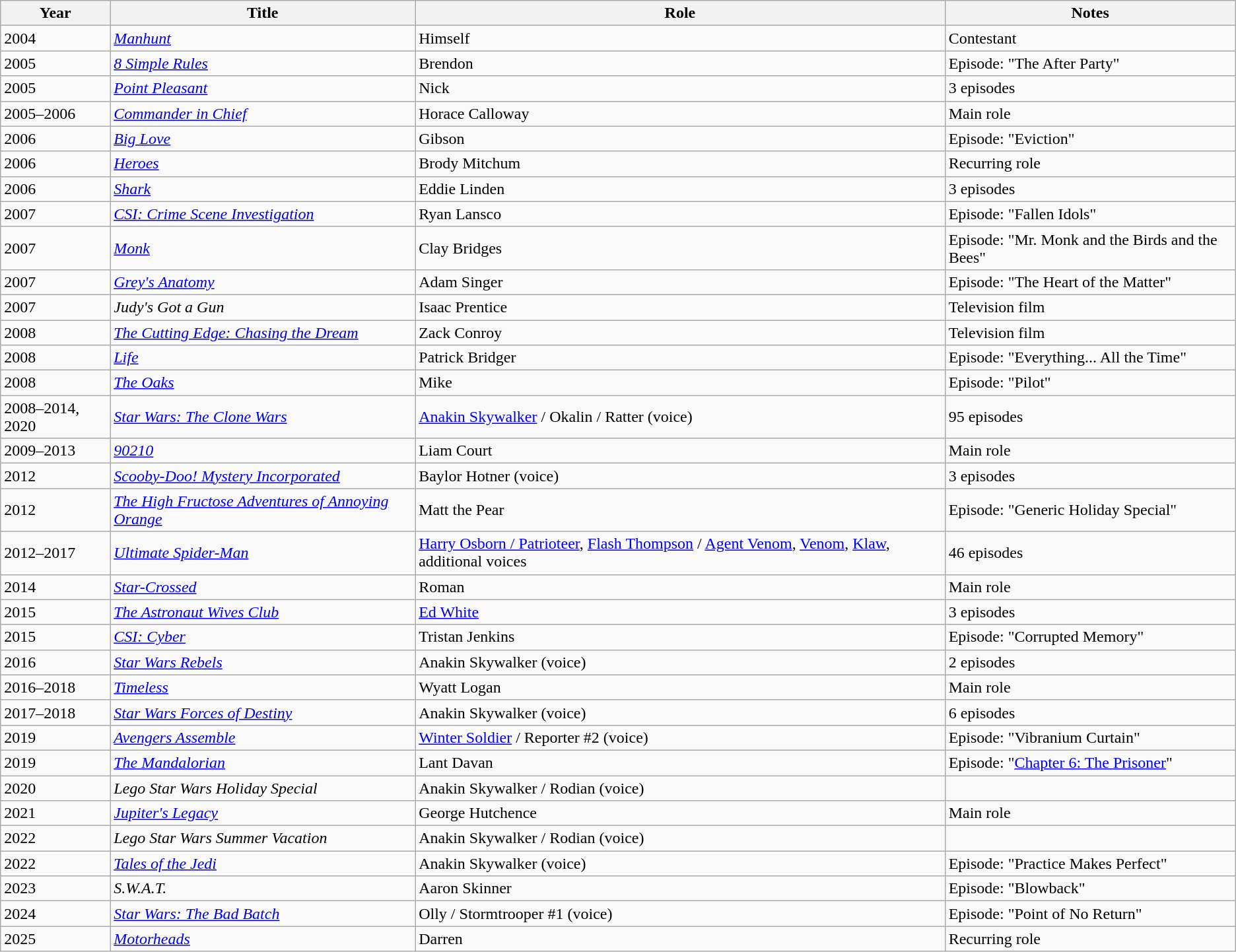<table class="wikitable sortable">
<tr>
<th>Year</th>
<th>Title</th>
<th>Role</th>
<th class="unsortable">Notes</th>
</tr>
<tr>
<td>2004</td>
<td><em><a href='#'>Manhunt</a></em></td>
<td>Himself</td>
<td>Contestant</td>
</tr>
<tr>
<td>2005</td>
<td data-sort-value="Eight Simple Rules"><em><a href='#'>8 Simple Rules</a></em></td>
<td>Brendon</td>
<td>Episode: "The After Party"</td>
</tr>
<tr>
<td>2005</td>
<td><em><a href='#'>Point Pleasant</a></em></td>
<td>Nick</td>
<td>3 episodes</td>
</tr>
<tr>
<td>2005–2006</td>
<td><em><a href='#'>Commander in Chief</a></em></td>
<td>Horace Calloway</td>
<td>Main role</td>
</tr>
<tr>
<td>2006</td>
<td><em><a href='#'>Big Love</a></em></td>
<td>Gibson</td>
<td>Episode: "Eviction"</td>
</tr>
<tr>
<td>2006</td>
<td><em><a href='#'>Heroes</a></em></td>
<td>Brody Mitchum</td>
<td>Recurring role</td>
</tr>
<tr>
<td>2006</td>
<td><em><a href='#'>Shark</a></em></td>
<td>Eddie Linden</td>
<td>3 episodes</td>
</tr>
<tr>
<td>2007</td>
<td><em><a href='#'>CSI: Crime Scene Investigation</a></em></td>
<td>Ryan Lansco</td>
<td>Episode: "Fallen Idols"</td>
</tr>
<tr>
<td>2007</td>
<td><em><a href='#'>Monk</a></em></td>
<td>Clay Bridges</td>
<td>Episode: "Mr. Monk and the Birds and the Bees"</td>
</tr>
<tr>
<td>2007</td>
<td><em><a href='#'>Grey's Anatomy</a></em></td>
<td>Adam Singer</td>
<td>Episode: "The Heart of the Matter"</td>
</tr>
<tr>
<td>2007</td>
<td><em>Judy's Got a Gun</em></td>
<td>Isaac Prentice</td>
<td>Television film</td>
</tr>
<tr>
<td>2008</td>
<td data-sort-value="Cutting Edge: Chasing the Dream, The"><em><a href='#'>The Cutting Edge: Chasing the Dream</a></em></td>
<td>Zack Conroy</td>
<td>Television film</td>
</tr>
<tr>
<td>2008</td>
<td><em><a href='#'>Life</a></em></td>
<td>Patrick Bridger</td>
<td>Episode: "Everything... All the Time"</td>
</tr>
<tr>
<td>2008</td>
<td data-sort-value="Oaks, The"><em><a href='#'>The Oaks</a></em></td>
<td>Mike</td>
<td>Episode: "Pilot"</td>
</tr>
<tr>
<td>2008–2014, 2020</td>
<td><em><a href='#'>Star Wars: The Clone Wars</a></em></td>
<td><a href='#'>Anakin Skywalker</a> / Okalin / Ratter (voice)</td>
<td>95 episodes</td>
</tr>
<tr>
<td>2009–2013</td>
<td data-sort-value="Nine Oh Two One Oh"><em><a href='#'>90210</a></em></td>
<td>Liam Court</td>
<td>Main role</td>
</tr>
<tr>
<td>2012</td>
<td><em><a href='#'>Scooby-Doo! Mystery Incorporated</a></em></td>
<td>Baylor Hotner (voice)</td>
<td>3 episodes</td>
</tr>
<tr>
<td>2012</td>
<td data-sort-value="High Fructose Adventures of Annoying Orange, The"><em><a href='#'>The High Fructose Adventures of Annoying Orange</a></em></td>
<td>Matt the Pear</td>
<td>Episode: "Generic Holiday Special"</td>
</tr>
<tr>
<td>2012–2017</td>
<td><em><a href='#'>Ultimate Spider-Man</a></em></td>
<td><a href='#'>Harry Osborn / Patrioteer</a>, <a href='#'>Flash Thompson</a> / <a href='#'>Agent Venom</a>, <a href='#'>Venom</a>, <a href='#'>Klaw</a>, additional voices</td>
<td>46 episodes</td>
</tr>
<tr>
<td>2014</td>
<td><em><a href='#'>Star-Crossed</a></em></td>
<td>Roman</td>
<td>Main role</td>
</tr>
<tr>
<td>2015</td>
<td data-sort-value="Astronaut Wives Club, The"><em><a href='#'>The Astronaut Wives Club</a></em></td>
<td><a href='#'>Ed White</a></td>
<td>3 episodes</td>
</tr>
<tr>
<td>2015</td>
<td><em><a href='#'>CSI: Cyber</a></em></td>
<td>Tristan Jenkins</td>
<td>Episode: "Corrupted Memory"</td>
</tr>
<tr>
<td>2016</td>
<td><em><a href='#'>Star Wars Rebels</a></em></td>
<td>Anakin Skywalker (voice)</td>
<td>2 episodes</td>
</tr>
<tr>
<td>2016–2018</td>
<td><em><a href='#'>Timeless</a></em></td>
<td>Wyatt Logan</td>
<td>Main role</td>
</tr>
<tr>
<td>2017–2018</td>
<td><em><a href='#'>Star Wars Forces of Destiny</a></em></td>
<td>Anakin Skywalker (voice)</td>
<td>6 episodes</td>
</tr>
<tr>
<td>2019</td>
<td><em><a href='#'>Avengers Assemble</a></em></td>
<td><a href='#'>Winter Soldier</a> / Reporter #2 (voice)</td>
<td>Episode: "Vibranium Curtain"</td>
</tr>
<tr>
<td>2019</td>
<td data-sort-value="Mandalorian, The"><em><a href='#'>The Mandalorian</a></em></td>
<td>Lant Davan</td>
<td>Episode: "<a href='#'>Chapter 6: The Prisoner</a>"</td>
</tr>
<tr>
<td>2020</td>
<td><em>Lego Star Wars Holiday Special</em></td>
<td>Anakin Skywalker / Rodian (voice)</td>
<td></td>
</tr>
<tr>
<td>2021</td>
<td><em><a href='#'>Jupiter's Legacy</a></em></td>
<td>George Hutchence</td>
<td>Main role</td>
</tr>
<tr>
<td>2022</td>
<td><em>Lego Star Wars Summer Vacation</em></td>
<td>Anakin Skywalker / Rodian (voice)</td>
<td></td>
</tr>
<tr>
<td>2022</td>
<td><em><a href='#'>Tales of the Jedi</a></em></td>
<td>Anakin Skywalker (voice)</td>
<td>Episode: "Practice Makes Perfect"</td>
</tr>
<tr>
<td>2023</td>
<td><em>S.W.A.T.</em></td>
<td>Aaron Skinner</td>
<td>Episode: "Blowback"</td>
</tr>
<tr>
<td>2024</td>
<td><em><a href='#'>Star Wars: The Bad Batch</a></em></td>
<td>Olly / Stormtrooper #1 (voice)</td>
<td>Episode: "Point of No Return"</td>
</tr>
<tr>
<td>2025</td>
<td><em><a href='#'>Motorheads</a></em></td>
<td>Darren</td>
<td>Recurring role</td>
</tr>
</table>
